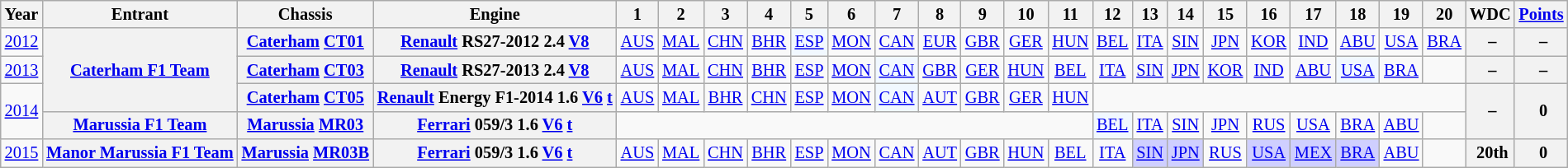<table class="wikitable" style="font-size: 85%; text-align: center">
<tr>
<th>Year</th>
<th>Entrant</th>
<th>Chassis</th>
<th>Engine</th>
<th>1</th>
<th>2</th>
<th>3</th>
<th>4</th>
<th>5</th>
<th>6</th>
<th>7</th>
<th>8</th>
<th>9</th>
<th>10</th>
<th>11</th>
<th>12</th>
<th>13</th>
<th>14</th>
<th>15</th>
<th>16</th>
<th>17</th>
<th>18</th>
<th>19</th>
<th>20</th>
<th>WDC</th>
<th><a href='#'>Points</a></th>
</tr>
<tr>
<td><a href='#'>2012</a></td>
<th rowspan=3nowrap><a href='#'>Caterham F1 Team</a></th>
<th nowrap><a href='#'>Caterham</a> <a href='#'>CT01</a></th>
<th nowrap><a href='#'>Renault</a> RS27-2012 2.4 <a href='#'>V8</a></th>
<td><a href='#'>AUS</a></td>
<td><a href='#'>MAL</a></td>
<td><a href='#'>CHN</a></td>
<td><a href='#'>BHR</a></td>
<td style="background:#F1F8FF;"><a href='#'>ESP</a><br></td>
<td><a href='#'>MON</a></td>
<td><a href='#'>CAN</a></td>
<td><a href='#'>EUR</a></td>
<td><a href='#'>GBR</a></td>
<td><a href='#'>GER</a></td>
<td><a href='#'>HUN</a></td>
<td><a href='#'>BEL</a></td>
<td><a href='#'>ITA</a></td>
<td><a href='#'>SIN</a></td>
<td><a href='#'>JPN</a></td>
<td><a href='#'>KOR</a></td>
<td><a href='#'>IND</a></td>
<td><a href='#'>ABU</a></td>
<td><a href='#'>USA</a></td>
<td><a href='#'>BRA</a></td>
<th> –</th>
<th> –</th>
</tr>
<tr>
<td><a href='#'>2013</a></td>
<th nowrap><a href='#'>Caterham</a> <a href='#'>CT03</a></th>
<th nowrap><a href='#'>Renault</a> RS27-2013 2.4 <a href='#'>V8</a></th>
<td><a href='#'>AUS</a></td>
<td><a href='#'>MAL</a></td>
<td><a href='#'>CHN</a></td>
<td><a href='#'>BHR</a></td>
<td><a href='#'>ESP</a></td>
<td><a href='#'>MON</a></td>
<td style="background:#F1F8FF;"><a href='#'>CAN</a><br></td>
<td><a href='#'>GBR</a></td>
<td><a href='#'>GER</a></td>
<td><a href='#'>HUN</a></td>
<td><a href='#'>BEL</a></td>
<td><a href='#'>ITA</a></td>
<td><a href='#'>SIN</a></td>
<td><a href='#'>JPN</a></td>
<td><a href='#'>KOR</a></td>
<td><a href='#'>IND</a></td>
<td><a href='#'>ABU</a></td>
<td style="background:#F1F8FF;"><a href='#'>USA</a><br></td>
<td><a href='#'>BRA</a></td>
<td></td>
<th> –</th>
<th> –</th>
</tr>
<tr>
<td rowspan=2><a href='#'>2014</a></td>
<th nowrap><a href='#'>Caterham</a> <a href='#'>CT05</a></th>
<th nowrap><a href='#'>Renault</a> Energy F1-2014 1.6 <a href='#'>V6</a> <a href='#'>t</a></th>
<td><a href='#'>AUS</a></td>
<td><a href='#'>MAL</a></td>
<td><a href='#'>BHR</a></td>
<td><a href='#'>CHN</a></td>
<td><a href='#'>ESP</a></td>
<td><a href='#'>MON</a></td>
<td style="background:#F1F8FF;"><a href='#'>CAN</a><br></td>
<td><a href='#'>AUT</a></td>
<td><a href='#'>GBR</a></td>
<td><a href='#'>GER</a></td>
<td><a href='#'>HUN</a></td>
<td colspan=9></td>
<th rowspan=2> –</th>
<th rowspan=2> 0</th>
</tr>
<tr>
<th nowrap><a href='#'>Marussia F1 Team</a></th>
<th nowrap><a href='#'>Marussia</a> <a href='#'>MR03</a></th>
<th nowrap><a href='#'>Ferrari</a> 059/3 1.6 <a href='#'>V6</a> <a href='#'>t</a></th>
<td colspan=11></td>
<td style="background:#F1F8FF;"><a href='#'>BEL</a><br></td>
<td><a href='#'>ITA</a></td>
<td><a href='#'>SIN</a></td>
<td><a href='#'>JPN</a></td>
<td><a href='#'>RUS</a><br></td>
<td><a href='#'>USA</a></td>
<td><a href='#'>BRA</a></td>
<td><a href='#'>ABU</a></td>
<td></td>
</tr>
<tr>
<td><a href='#'>2015</a></td>
<th nowrap><a href='#'>Manor Marussia F1 Team</a></th>
<th nowrap><a href='#'>Marussia</a> <a href='#'>MR03B</a></th>
<th nowrap><a href='#'>Ferrari</a> 059/3 1.6 <a href='#'>V6</a> <a href='#'>t</a></th>
<td><a href='#'>AUS</a></td>
<td><a href='#'>MAL</a></td>
<td><a href='#'>CHN</a></td>
<td><a href='#'>BHR</a></td>
<td><a href='#'>ESP</a></td>
<td><a href='#'>MON</a></td>
<td><a href='#'>CAN</a></td>
<td><a href='#'>AUT</a></td>
<td><a href='#'>GBR</a></td>
<td><a href='#'>HUN</a></td>
<td><a href='#'>BEL</a></td>
<td><a href='#'>ITA</a></td>
<td style="background:#CFCFFF;"><a href='#'>SIN</a><br></td>
<td style="background:#CFCFFF;"><a href='#'>JPN</a><br></td>
<td><a href='#'>RUS</a></td>
<td style="background:#CFCFFF;"><a href='#'>USA</a><br></td>
<td style="background:#CFCFFF;"><a href='#'>MEX</a><br></td>
<td style="background:#CFCFFF;"><a href='#'>BRA</a><br></td>
<td><a href='#'>ABU</a></td>
<td></td>
<th> 20th</th>
<th> 0</th>
</tr>
</table>
